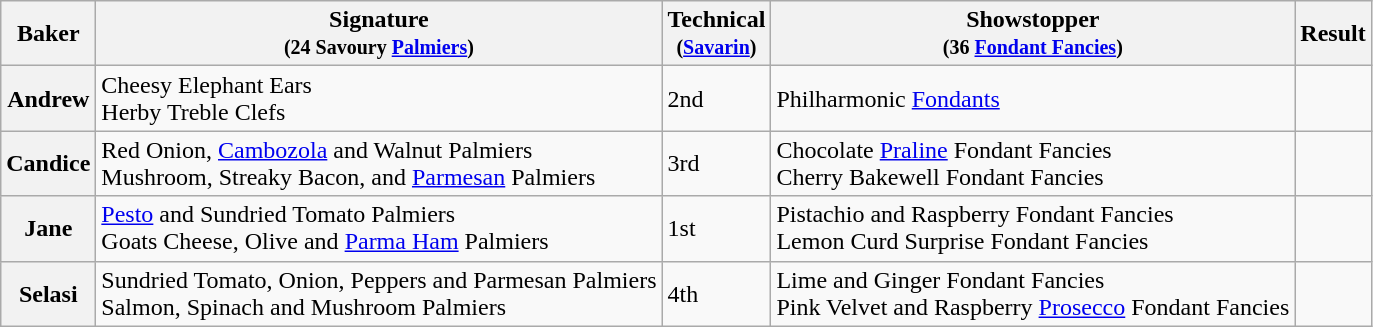<table class="wikitable sortable col3center sticky-header">
<tr>
<th scope="col">Baker</th>
<th scope="col" class="unsortable">Signature<br><small>(24 Savoury <a href='#'>Palmiers</a>)</small></th>
<th scope="col">Technical<br><small>(<a href='#'>Savarin</a>)</small></th>
<th scope="col" class="unsortable">Showstopper<br><small>(36 <a href='#'>Fondant Fancies</a>)</small></th>
<th scope="col">Result</th>
</tr>
<tr>
<th scope="row">Andrew</th>
<td>Cheesy Elephant Ears<br>Herby Treble Clefs</td>
<td>2nd</td>
<td>Philharmonic <a href='#'>Fondants</a></td>
<td></td>
</tr>
<tr>
<th scope="row">Candice</th>
<td>Red Onion, <a href='#'>Cambozola</a> and Walnut Palmiers<br>Mushroom, Streaky Bacon, and <a href='#'>Parmesan</a> Palmiers</td>
<td>3rd</td>
<td>Chocolate <a href='#'>Praline</a> Fondant Fancies<br>Cherry Bakewell Fondant Fancies</td>
<td></td>
</tr>
<tr>
<th scope="row">Jane</th>
<td><a href='#'>Pesto</a> and Sundried Tomato Palmiers<br>Goats Cheese, Olive and <a href='#'>Parma Ham</a> Palmiers</td>
<td>1st</td>
<td>Pistachio and Raspberry Fondant Fancies<br>Lemon Curd Surprise Fondant Fancies</td>
<td></td>
</tr>
<tr>
<th scope="row">Selasi</th>
<td>Sundried Tomato, Onion, Peppers and Parmesan Palmiers<br>Salmon, Spinach and Mushroom Palmiers</td>
<td>4th</td>
<td>Lime and Ginger Fondant Fancies<br>Pink Velvet and Raspberry <a href='#'>Prosecco</a> Fondant Fancies</td>
<td></td>
</tr>
</table>
